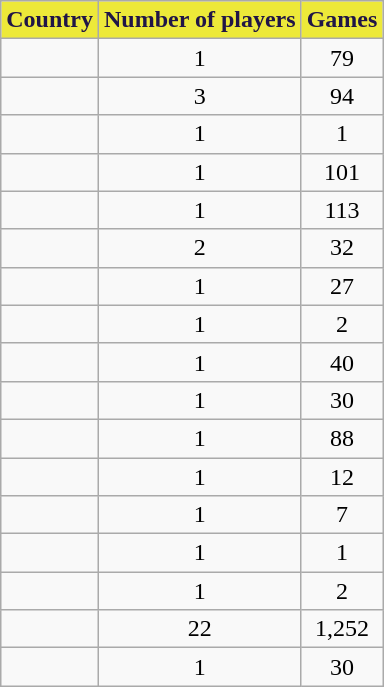<table class="wikitable sortable">
<tr>
<th style="background-color:#EDE939; color:#201547;" scope=col>Country</th>
<th style="background-color:#EDE939; color:#201547;" scope=col>Number of players</th>
<th style="background-color:#EDE939; color:#201547;" scope=col>Games</th>
</tr>
<tr>
<td></td>
<td align=center>1</td>
<td align=center>79</td>
</tr>
<tr>
<td></td>
<td align=center>3</td>
<td align=center>94</td>
</tr>
<tr>
<td></td>
<td align=center>1</td>
<td align=center>1</td>
</tr>
<tr>
<td></td>
<td align=center>1</td>
<td align=center>101</td>
</tr>
<tr>
<td></td>
<td align=center>1</td>
<td align=center>113</td>
</tr>
<tr>
<td></td>
<td align=center>2</td>
<td align=center>32</td>
</tr>
<tr>
<td></td>
<td align=center>1</td>
<td align=center>27</td>
</tr>
<tr>
<td></td>
<td align=center>1</td>
<td align=center>2</td>
</tr>
<tr>
<td></td>
<td align=center>1</td>
<td align=center>40</td>
</tr>
<tr>
<td></td>
<td align=center>1</td>
<td align=center>30</td>
</tr>
<tr>
<td></td>
<td align=center>1</td>
<td align=center>88</td>
</tr>
<tr>
<td></td>
<td align=center>1</td>
<td align=center>12</td>
</tr>
<tr>
<td></td>
<td align=center>1</td>
<td align=center>7</td>
</tr>
<tr>
<td></td>
<td align=center>1</td>
<td align=center>1</td>
</tr>
<tr>
<td></td>
<td align=center>1</td>
<td align=center>2</td>
</tr>
<tr>
<td></td>
<td align=center>22</td>
<td align=center>1,252</td>
</tr>
<tr>
<td></td>
<td align=center>1</td>
<td align=center>30</td>
</tr>
</table>
